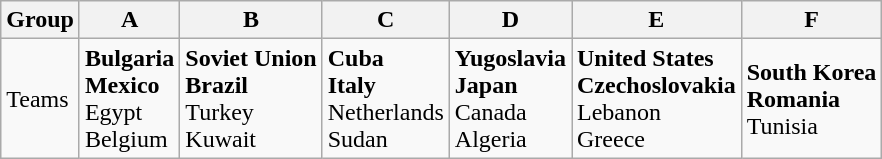<table class="wikitable">
<tr>
<th>Group</th>
<th>A</th>
<th>B</th>
<th>C</th>
<th>D</th>
<th>E</th>
<th>F</th>
</tr>
<tr>
<td>Teams</td>
<td><strong>Bulgaria</strong><br><strong>Mexico</strong><br>Egypt<br>Belgium</td>
<td><strong>Soviet Union</strong><br><strong>Brazil</strong><br>Turkey<br>Kuwait</td>
<td><strong>Cuba</strong><br><strong>Italy</strong><br>Netherlands<br>Sudan</td>
<td><strong>Yugoslavia</strong><br><strong>Japan</strong><br>Canada<br>Algeria</td>
<td><strong>United States</strong><br><strong>Czechoslovakia</strong><br>Lebanon<br>Greece</td>
<td><strong>South Korea</strong><br><strong>Romania</strong><br>Tunisia</td>
</tr>
</table>
